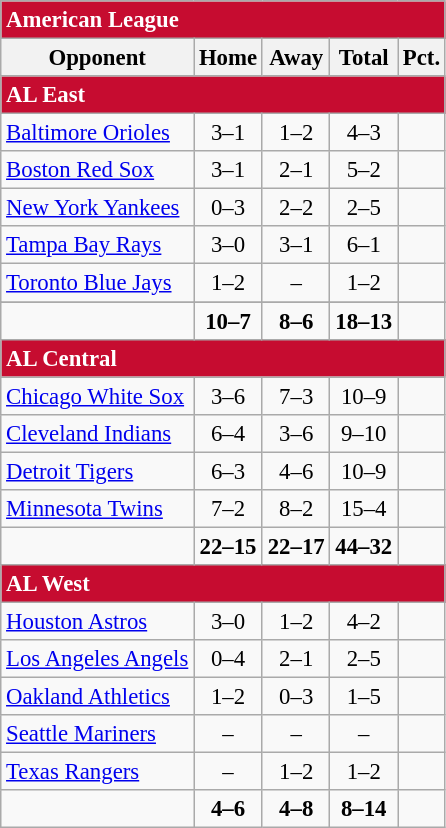<table class="wikitable" style="font-size: 95%; text-align: center">
<tr>
<td colspan="7" style="text-align:left; background:#c60c30;color:#fff"><strong>American League</strong></td>
</tr>
<tr>
<th>Opponent</th>
<th>Home</th>
<th>Away</th>
<th>Total</th>
<th>Pct.</th>
</tr>
<tr>
<td colspan="7" style="text-align:left; background:#c60c30;color:#fff"><strong>AL East</strong></td>
</tr>
<tr>
<td style="text-align:left"><a href='#'>Baltimore Orioles</a></td>
<td>3–1</td>
<td>1–2</td>
<td>4–3</td>
<td></td>
</tr>
<tr>
<td style="text-align:left"><a href='#'>Boston Red Sox</a></td>
<td>3–1</td>
<td>2–1</td>
<td>5–2</td>
<td></td>
</tr>
<tr>
<td style="text-align:left"><a href='#'>New York Yankees</a></td>
<td>0–3</td>
<td>2–2</td>
<td>2–5</td>
<td></td>
</tr>
<tr>
<td style="text-align:left"><a href='#'>Tampa Bay Rays</a></td>
<td>3–0</td>
<td>3–1</td>
<td>6–1</td>
<td></td>
</tr>
<tr>
<td style="text-align:left"><a href='#'>Toronto Blue Jays</a></td>
<td>1–2</td>
<td>–</td>
<td>1–2</td>
<td></td>
</tr>
<tr>
</tr>
<tr style="font-weight:bold">
<td></td>
<td>10–7</td>
<td>8–6</td>
<td>18–13</td>
<td></td>
</tr>
<tr>
<td colspan="7" style="text-align:left; background:#c60c30;color:#fff"><strong>AL Central</strong></td>
</tr>
<tr>
<td style="text-align:left"><a href='#'>Chicago White Sox</a></td>
<td>3–6</td>
<td>7–3</td>
<td>10–9</td>
<td></td>
</tr>
<tr>
<td style="text-align:left"><a href='#'>Cleveland Indians</a></td>
<td>6–4</td>
<td>3–6</td>
<td>9–10</td>
<td></td>
</tr>
<tr>
<td style="text-align:left"><a href='#'>Detroit Tigers</a></td>
<td>6–3</td>
<td>4–6</td>
<td>10–9</td>
<td></td>
</tr>
<tr>
<td style="text-align:left"><a href='#'>Minnesota Twins</a></td>
<td>7–2</td>
<td>8–2</td>
<td>15–4</td>
<td></td>
</tr>
<tr style="font-weight:bold">
<td></td>
<td>22–15</td>
<td>22–17</td>
<td>44–32</td>
<td></td>
</tr>
<tr>
<td colspan="7" style="text-align:left; background:#c60c30;color:#fff"><strong>AL West</strong></td>
</tr>
<tr>
<td style="text-align:left"><a href='#'>Houston Astros</a></td>
<td>3–0</td>
<td>1–2</td>
<td>4–2</td>
<td></td>
</tr>
<tr>
<td style="text-align:left"><a href='#'>Los Angeles Angels</a></td>
<td>0–4</td>
<td>2–1</td>
<td>2–5</td>
<td></td>
</tr>
<tr>
<td style="text-align:left"><a href='#'>Oakland Athletics</a></td>
<td>1–2</td>
<td>0–3</td>
<td>1–5</td>
<td></td>
</tr>
<tr>
<td style="text-align:left"><a href='#'>Seattle Mariners</a></td>
<td>–</td>
<td>–</td>
<td>–</td>
<td></td>
</tr>
<tr>
<td style="text-align:left"><a href='#'>Texas Rangers</a></td>
<td>–</td>
<td>1–2</td>
<td>1–2</td>
<td></td>
</tr>
<tr style="font-weight:bold">
<td></td>
<td>4–6</td>
<td>4–8</td>
<td>8–14</td>
<td></td>
</tr>
</table>
